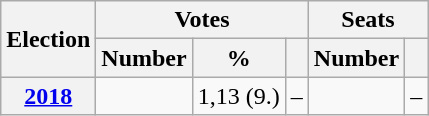<table class="wikitable" style="text-align: right;">
<tr>
<th rowspan=2>Election</th>
<th colspan=3>Votes</th>
<th colspan=2>Seats</th>
</tr>
<tr>
<th>Number</th>
<th>%</th>
<th></th>
<th>Number</th>
<th></th>
</tr>
<tr>
<th><a href='#'>2018</a></th>
<td></td>
<td>1,13 (9.)</td>
<td style="text-align: center;">–</td>
<td></td>
<td style="text-align: center;">–</td>
</tr>
</table>
